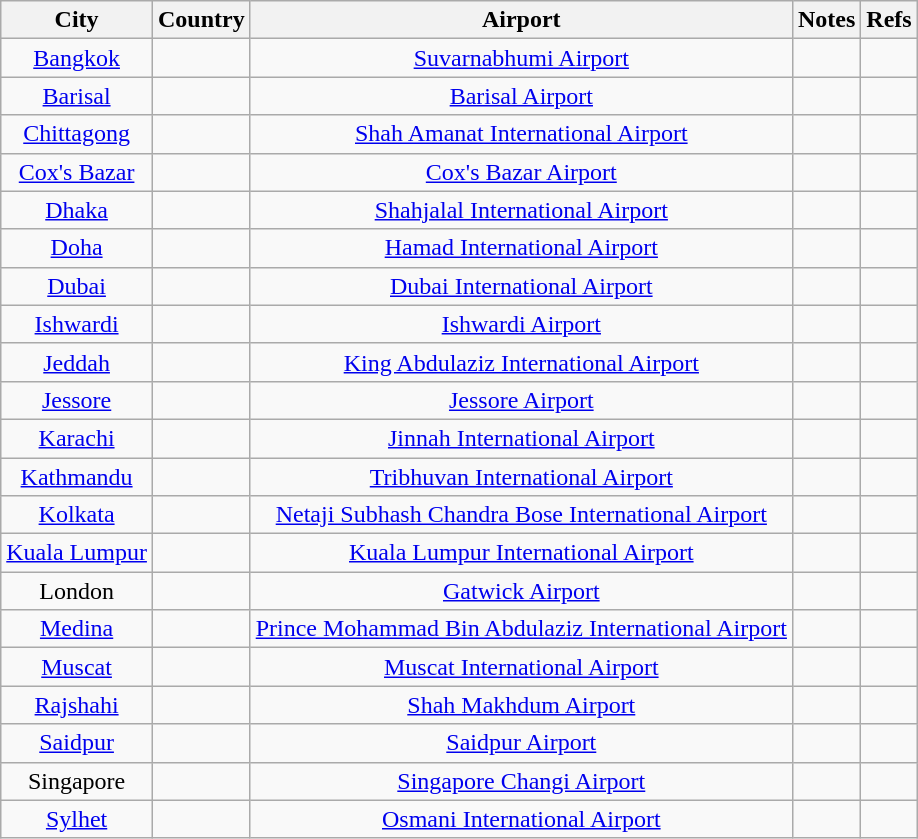<table class="wikitable" style="text-align:center; margin:0.5em auto">
<tr>
<th>City</th>
<th>Country</th>
<th>Airport</th>
<th>Notes</th>
<th class="unsortable">Refs</th>
</tr>
<tr>
<td><a href='#'>Bangkok</a></td>
<td></td>
<td><a href='#'>Suvarnabhumi Airport</a></td>
<td></td>
<td></td>
</tr>
<tr>
<td><a href='#'>Barisal</a></td>
<td></td>
<td><a href='#'>Barisal Airport</a></td>
<td></td>
<td></td>
</tr>
<tr>
<td><a href='#'>Chittagong</a></td>
<td></td>
<td><a href='#'>Shah Amanat International Airport</a></td>
<td><strong></strong></td>
<td></td>
</tr>
<tr>
<td><a href='#'>Cox's Bazar</a></td>
<td></td>
<td><a href='#'>Cox's Bazar Airport</a></td>
<td></td>
<td></td>
</tr>
<tr>
<td><a href='#'>Dhaka</a></td>
<td></td>
<td><a href='#'>Shahjalal International Airport</a></td>
<td></td>
<td></td>
</tr>
<tr>
<td><a href='#'>Doha</a></td>
<td></td>
<td><a href='#'>Hamad International Airport</a></td>
<td></td>
<td></td>
</tr>
<tr>
<td><a href='#'>Dubai</a></td>
<td></td>
<td><a href='#'>Dubai International Airport</a></td>
<td></td>
<td></td>
</tr>
<tr>
<td><a href='#'>Ishwardi</a></td>
<td></td>
<td><a href='#'>Ishwardi Airport</a></td>
<td></td>
<td></td>
</tr>
<tr>
<td><a href='#'>Jeddah</a></td>
<td></td>
<td><a href='#'>King Abdulaziz International Airport</a></td>
<td></td>
<td></td>
</tr>
<tr>
<td><a href='#'>Jessore</a></td>
<td></td>
<td><a href='#'>Jessore Airport</a></td>
<td></td>
<td></td>
</tr>
<tr>
<td><a href='#'>Karachi</a></td>
<td></td>
<td><a href='#'>Jinnah International Airport</a></td>
<td></td>
<td></td>
</tr>
<tr>
<td><a href='#'>Kathmandu</a></td>
<td></td>
<td><a href='#'>Tribhuvan International Airport</a></td>
<td></td>
<td></td>
</tr>
<tr>
<td><a href='#'>Kolkata</a></td>
<td></td>
<td><a href='#'>Netaji Subhash Chandra Bose International Airport</a></td>
<td></td>
<td></td>
</tr>
<tr>
<td><a href='#'>Kuala Lumpur</a></td>
<td></td>
<td><a href='#'>Kuala Lumpur International Airport</a></td>
<td></td>
<td></td>
</tr>
<tr>
<td>London</td>
<td></td>
<td><a href='#'>Gatwick Airport</a></td>
<td></td>
<td></td>
</tr>
<tr>
<td><a href='#'>Medina</a></td>
<td></td>
<td><a href='#'>Prince Mohammad Bin Abdulaziz International Airport</a></td>
<td></td>
<td></td>
</tr>
<tr>
<td><a href='#'>Muscat</a></td>
<td></td>
<td><a href='#'>Muscat International Airport</a></td>
<td></td>
<td></td>
</tr>
<tr>
<td><a href='#'>Rajshahi</a></td>
<td></td>
<td><a href='#'>Shah Makhdum Airport</a></td>
<td></td>
<td></td>
</tr>
<tr>
<td><a href='#'>Saidpur</a></td>
<td></td>
<td><a href='#'>Saidpur Airport</a></td>
<td></td>
<td></td>
</tr>
<tr>
<td>Singapore</td>
<td></td>
<td><a href='#'>Singapore Changi Airport</a></td>
<td></td>
<td></td>
</tr>
<tr>
<td><a href='#'>Sylhet</a></td>
<td></td>
<td><a href='#'>Osmani International Airport</a></td>
<td></td>
<td></td>
</tr>
</table>
